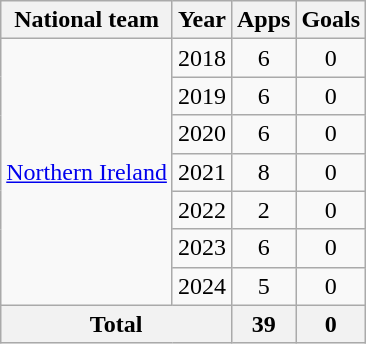<table class=wikitable style=text-align:center>
<tr>
<th>National team</th>
<th>Year</th>
<th>Apps</th>
<th>Goals</th>
</tr>
<tr>
<td rowspan=7><a href='#'>Northern Ireland</a></td>
<td>2018</td>
<td>6</td>
<td>0</td>
</tr>
<tr>
<td>2019</td>
<td>6</td>
<td>0</td>
</tr>
<tr>
<td>2020</td>
<td>6</td>
<td>0</td>
</tr>
<tr>
<td>2021</td>
<td>8</td>
<td>0</td>
</tr>
<tr>
<td>2022</td>
<td>2</td>
<td>0</td>
</tr>
<tr>
<td>2023</td>
<td>6</td>
<td>0</td>
</tr>
<tr>
<td>2024</td>
<td>5</td>
<td>0</td>
</tr>
<tr>
<th colspan=2>Total</th>
<th>39</th>
<th>0</th>
</tr>
</table>
